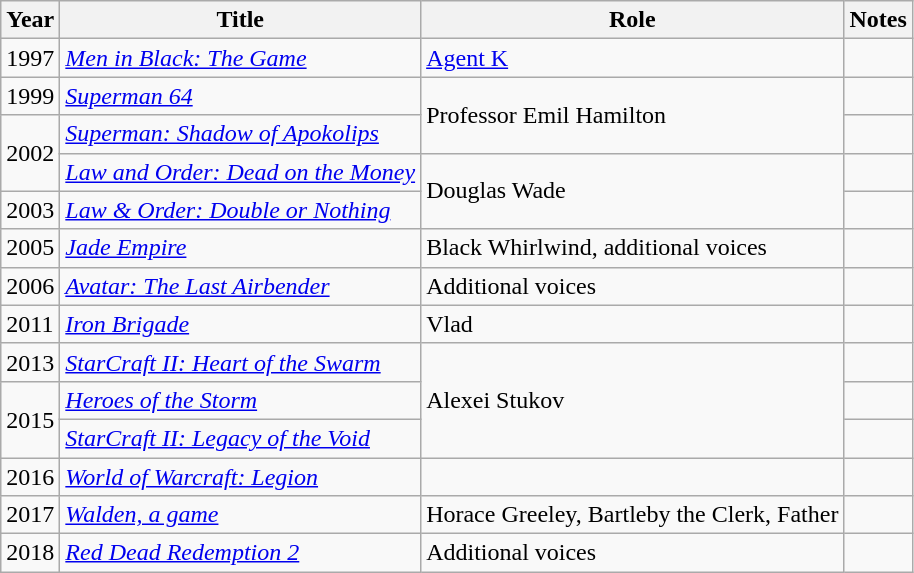<table class="wikitable">
<tr>
<th>Year</th>
<th>Title</th>
<th>Role</th>
<th>Notes</th>
</tr>
<tr>
<td>1997</td>
<td><em><a href='#'>Men in Black: The Game</a></em></td>
<td><a href='#'>Agent K</a></td>
<td></td>
</tr>
<tr>
<td>1999</td>
<td><em><a href='#'>Superman 64</a></em></td>
<td rowspan=2>Professor Emil Hamilton</td>
<td><em></em></td>
</tr>
<tr>
<td rowspan=2>2002</td>
<td><em><a href='#'>Superman: Shadow of Apokolips</a></em></td>
<td></td>
</tr>
<tr>
<td><em><a href='#'>Law and Order: Dead on the Money</a></em></td>
<td rowspan=2>Douglas Wade</td>
<td></td>
</tr>
<tr>
<td>2003</td>
<td><em><a href='#'>Law & Order: Double or Nothing</a></em></td>
<td></td>
</tr>
<tr>
<td>2005</td>
<td><em><a href='#'>Jade Empire</a></em></td>
<td>Black Whirlwind, additional voices</td>
<td></td>
</tr>
<tr>
<td>2006</td>
<td><em><a href='#'>Avatar: The Last Airbender</a></em></td>
<td>Additional voices</td>
<td></td>
</tr>
<tr>
<td>2011</td>
<td><em><a href='#'>Iron Brigade</a></em></td>
<td>Vlad</td>
<td></td>
</tr>
<tr>
<td>2013</td>
<td><em><a href='#'>StarCraft II: Heart of the Swarm</a></em></td>
<td rowspan=3>Alexei Stukov</td>
<td><em></em></td>
</tr>
<tr>
<td rowspan=2>2015</td>
<td><em><a href='#'>Heroes of the Storm</a></em></td>
<td></td>
</tr>
<tr>
<td><em><a href='#'>StarCraft II: Legacy of the Void</a></em></td>
<td><em></em></td>
</tr>
<tr>
<td>2016</td>
<td><em><a href='#'>World of Warcraft: Legion</a></em></td>
<td></td>
</tr>
<tr>
<td>2017</td>
<td><em><a href='#'>Walden, a game</a></em></td>
<td>Horace Greeley, Bartleby the Clerk, Father</td>
<td></td>
</tr>
<tr>
<td>2018</td>
<td><em><a href='#'>Red Dead Redemption 2</a></em></td>
<td>Additional voices</td>
<td></td>
</tr>
</table>
